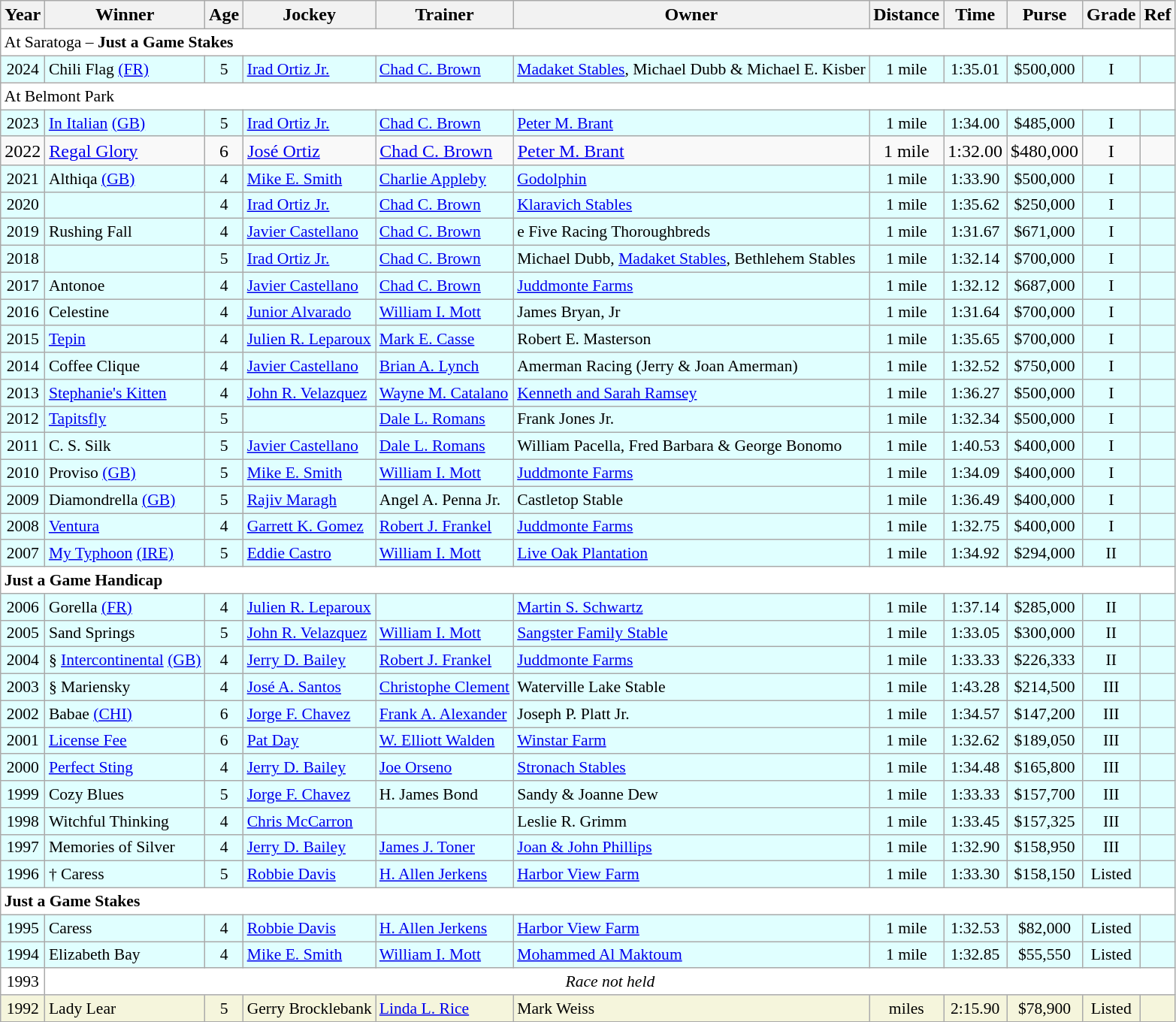<table class="wikitable sortable">
<tr>
<th>Year</th>
<th>Winner</th>
<th>Age</th>
<th>Jockey</th>
<th>Trainer</th>
<th>Owner</th>
<th>Distance</th>
<th>Time</th>
<th>Purse</th>
<th>Grade</th>
<th>Ref</th>
</tr>
<tr style="font-size:90%; background-color:white">
<td align="left" colspan=11>At Saratoga – <strong>Just a Game Stakes</strong></td>
</tr>
<tr style="font-size:90%; background-color:lightcyan">
<td align=center>2024</td>
<td>Chili Flag <a href='#'>(FR)</a></td>
<td align=center>5</td>
<td><a href='#'>Irad Ortiz Jr.</a></td>
<td><a href='#'>Chad C. Brown</a></td>
<td><a href='#'>Madaket Stables</a>, Michael Dubb & Michael E. Kisber</td>
<td align=center>1 mile</td>
<td align=center>1:35.01</td>
<td align=center>$500,000</td>
<td align=center>I</td>
<td></td>
</tr>
<tr style="font-size:90%; background-color:white">
<td align="left" colspan=11>At Belmont Park</td>
</tr>
<tr style="font-size:90%; background-color:lightcyan">
<td align=center>2023</td>
<td><a href='#'>In Italian</a> <a href='#'>(GB)</a></td>
<td align=center>5</td>
<td><a href='#'>Irad Ortiz Jr.</a></td>
<td><a href='#'>Chad C. Brown</a></td>
<td><a href='#'>Peter M. Brant</a></td>
<td align=center>1 mile</td>
<td align=center>1:34.00</td>
<td align=center>$485,000</td>
<td align=center>I</td>
<td></td>
</tr>
<tr -style="font-size:90%; background-color:lightcyan">
<td align=center>2022</td>
<td><a href='#'>Regal Glory</a></td>
<td align=center>6</td>
<td><a href='#'>José Ortiz</a></td>
<td><a href='#'>Chad C. Brown</a></td>
<td><a href='#'>Peter M. Brant</a></td>
<td align=center>1 mile</td>
<td align=center>1:32.00</td>
<td align=center>$480,000</td>
<td align=center>I</td>
<td></td>
</tr>
<tr style="font-size:90%; background-color:lightcyan">
<td align=center>2021</td>
<td>Althiqa <a href='#'>(GB)</a></td>
<td align=center>4</td>
<td><a href='#'>Mike E. Smith</a></td>
<td><a href='#'>Charlie Appleby</a></td>
<td><a href='#'>Godolphin</a></td>
<td align=center>1 mile</td>
<td align=center>1:33.90</td>
<td align=center>$500,000</td>
<td align=center>I</td>
<td></td>
</tr>
<tr style="font-size:90%; background-color:lightcyan">
<td align=center>2020</td>
<td></td>
<td align=center>4</td>
<td><a href='#'>Irad Ortiz Jr.</a></td>
<td><a href='#'>Chad C. Brown</a></td>
<td><a href='#'>Klaravich Stables</a></td>
<td align=center>1 mile</td>
<td align=center>1:35.62</td>
<td align=center>$250,000</td>
<td align=center>I</td>
<td></td>
</tr>
<tr style="font-size:90%; background-color:lightcyan">
<td align=center>2019</td>
<td>Rushing Fall</td>
<td align=center>4</td>
<td><a href='#'>Javier Castellano</a></td>
<td><a href='#'>Chad C. Brown</a></td>
<td>e Five Racing Thoroughbreds</td>
<td align=center>1 mile</td>
<td align=center>1:31.67</td>
<td align=center>$671,000</td>
<td align=center>I</td>
<td></td>
</tr>
<tr style="font-size:90%; background-color:lightcyan">
<td align=center>2018</td>
<td></td>
<td align=center>5</td>
<td><a href='#'>Irad Ortiz Jr.</a></td>
<td><a href='#'>Chad C. Brown</a></td>
<td>Michael Dubb, <a href='#'>Madaket Stables</a>, Bethlehem Stables</td>
<td align=center>1 mile</td>
<td align=center>1:32.14</td>
<td align=center>$700,000</td>
<td align=center>I</td>
<td></td>
</tr>
<tr style="font-size:90%; background-color:lightcyan">
<td align=center>2017</td>
<td>Antonoe</td>
<td align=center>4</td>
<td><a href='#'>Javier Castellano</a></td>
<td><a href='#'>Chad C. Brown</a></td>
<td><a href='#'>Juddmonte Farms</a></td>
<td align=center>1 mile</td>
<td align=center>1:32.12</td>
<td align=center>$687,000</td>
<td align=center>I</td>
<td></td>
</tr>
<tr style="font-size:90%; background-color:lightcyan">
<td align=center>2016</td>
<td>Celestine</td>
<td align=center>4</td>
<td><a href='#'>Junior Alvarado</a></td>
<td><a href='#'>William I. Mott</a></td>
<td>James Bryan, Jr</td>
<td align=center>1 mile</td>
<td align=center>1:31.64</td>
<td align=center>$700,000</td>
<td align=center>I</td>
<td></td>
</tr>
<tr style="font-size:90%; background-color:lightcyan">
<td align=center>2015</td>
<td><a href='#'>Tepin</a></td>
<td align=center>4</td>
<td><a href='#'>Julien R. Leparoux</a></td>
<td><a href='#'>Mark E. Casse</a></td>
<td>Robert E. Masterson</td>
<td align=center>1 mile</td>
<td align=center>1:35.65</td>
<td align=center>$700,000</td>
<td align=center>I</td>
<td></td>
</tr>
<tr style="font-size:90%; background-color:lightcyan">
<td align=center>2014</td>
<td>Coffee Clique</td>
<td align=center>4</td>
<td><a href='#'>Javier Castellano</a></td>
<td><a href='#'>Brian A. Lynch</a></td>
<td>Amerman Racing (Jerry & Joan Amerman)</td>
<td align=center>1 mile</td>
<td align=center>1:32.52</td>
<td align=center>$750,000</td>
<td align=center>I</td>
<td></td>
</tr>
<tr style="font-size:90%; background-color:lightcyan">
<td align=center>2013</td>
<td><a href='#'>Stephanie's Kitten</a></td>
<td align=center>4</td>
<td><a href='#'>John R. Velazquez</a></td>
<td><a href='#'>Wayne M. Catalano</a></td>
<td><a href='#'>Kenneth and Sarah Ramsey</a></td>
<td align=center>1 mile</td>
<td align=center>1:36.27</td>
<td align=center>$500,000</td>
<td align=center>I</td>
<td></td>
</tr>
<tr style="font-size:90%; background-color:lightcyan">
<td align=center>2012</td>
<td><a href='#'>Tapitsfly</a></td>
<td align=center>5</td>
<td></td>
<td><a href='#'>Dale L. Romans</a></td>
<td>Frank Jones Jr.</td>
<td align=center>1 mile</td>
<td align=center>1:32.34</td>
<td align=center>$500,000</td>
<td align=center>I</td>
<td></td>
</tr>
<tr style="font-size:90%; background-color:lightcyan">
<td align=center>2011</td>
<td>C. S. Silk</td>
<td align=center>5</td>
<td><a href='#'>Javier Castellano</a></td>
<td><a href='#'>Dale L. Romans</a></td>
<td>William Pacella, Fred Barbara & George Bonomo</td>
<td align=center>1 mile</td>
<td align=center>1:40.53</td>
<td align=center>$400,000</td>
<td align=center>I</td>
<td></td>
</tr>
<tr style="font-size:90%; background-color:lightcyan">
<td align=center>2010</td>
<td>Proviso <a href='#'>(GB)</a></td>
<td align=center>5</td>
<td><a href='#'>Mike E. Smith</a></td>
<td><a href='#'>William I. Mott</a></td>
<td><a href='#'>Juddmonte Farms</a></td>
<td align=center>1 mile</td>
<td align=center>1:34.09</td>
<td align=center>$400,000</td>
<td align=center>I</td>
<td></td>
</tr>
<tr style="font-size:90%; background-color:lightcyan">
<td align=center>2009</td>
<td>Diamondrella <a href='#'>(GB)</a></td>
<td align=center>5</td>
<td><a href='#'>Rajiv Maragh</a></td>
<td>Angel A. Penna Jr.</td>
<td>Castletop Stable</td>
<td align=center>1 mile</td>
<td align=center>1:36.49</td>
<td align=center>$400,000</td>
<td align=center>I</td>
<td></td>
</tr>
<tr style="font-size:90%; background-color:lightcyan">
<td align=center>2008</td>
<td><a href='#'>Ventura</a></td>
<td align=center>4</td>
<td><a href='#'>Garrett K. Gomez</a></td>
<td><a href='#'>Robert J. Frankel</a></td>
<td><a href='#'>Juddmonte Farms</a></td>
<td align=center>1 mile</td>
<td align=center>1:32.75</td>
<td align=center>$400,000</td>
<td align=center>I</td>
<td></td>
</tr>
<tr style="font-size:90%; background-color:lightcyan">
<td align=center>2007</td>
<td><a href='#'>My Typhoon</a> <a href='#'>(IRE)</a></td>
<td align=center>5</td>
<td><a href='#'>Eddie Castro</a></td>
<td><a href='#'>William I. Mott</a></td>
<td><a href='#'>Live Oak Plantation</a></td>
<td align=center>1 mile</td>
<td align=center>1:34.92</td>
<td align=center>$294,000</td>
<td align=center>II</td>
<td></td>
</tr>
<tr style="font-size:90%; background-color:white">
<td align="left" colspan=11><strong>Just a Game Handicap</strong></td>
</tr>
<tr style="font-size:90%; background-color:lightcyan">
<td align=center>2006</td>
<td>Gorella <a href='#'>(FR)</a></td>
<td align=center>4</td>
<td><a href='#'>Julien R. Leparoux</a></td>
<td></td>
<td><a href='#'>Martin S. Schwartz</a></td>
<td align=center>1 mile</td>
<td align=center>1:37.14</td>
<td align=center>$285,000</td>
<td align=center>II</td>
<td></td>
</tr>
<tr style="font-size:90%; background-color:lightcyan">
<td align=center>2005</td>
<td>Sand Springs</td>
<td align=center>5</td>
<td><a href='#'>John R. Velazquez</a></td>
<td><a href='#'>William I. Mott</a></td>
<td><a href='#'>Sangster Family Stable</a></td>
<td align=center>1 mile</td>
<td align=center>1:33.05</td>
<td align=center>$300,000</td>
<td align=center>II</td>
<td></td>
</tr>
<tr style="font-size:90%; background-color:lightcyan">
<td align=center>2004</td>
<td>§ <a href='#'>Intercontinental</a> <a href='#'>(GB)</a></td>
<td align=center>4</td>
<td><a href='#'>Jerry D. Bailey</a></td>
<td><a href='#'>Robert J. Frankel</a></td>
<td><a href='#'>Juddmonte Farms</a></td>
<td align=center>1 mile</td>
<td align=center>1:33.33</td>
<td align=center>$226,333</td>
<td align=center>II</td>
<td></td>
</tr>
<tr style="font-size:90%; background-color:lightcyan">
<td align=center>2003</td>
<td>§ Mariensky</td>
<td align=center>4</td>
<td><a href='#'>José A. Santos</a></td>
<td><a href='#'>Christophe Clement</a></td>
<td>Waterville Lake Stable</td>
<td align=center>1 mile</td>
<td align=center>1:43.28</td>
<td align=center>$214,500</td>
<td align=center>III</td>
<td></td>
</tr>
<tr style="font-size:90%; background-color:lightcyan">
<td align=center>2002</td>
<td>Babae <a href='#'>(CHI)</a></td>
<td align=center>6</td>
<td><a href='#'>Jorge F. Chavez</a></td>
<td><a href='#'>Frank A. Alexander</a></td>
<td>Joseph P. Platt Jr.</td>
<td align=center>1 mile</td>
<td align=center>1:34.57</td>
<td align=center>$147,200</td>
<td align=center>III</td>
<td></td>
</tr>
<tr style="font-size:90%; background-color:lightcyan">
<td align=center>2001</td>
<td><a href='#'>License Fee</a></td>
<td align=center>6</td>
<td><a href='#'>Pat Day</a></td>
<td><a href='#'>W. Elliott Walden</a></td>
<td><a href='#'>Winstar Farm</a></td>
<td align=center>1 mile</td>
<td align=center>1:32.62</td>
<td align=center>$189,050</td>
<td align=center>III</td>
<td></td>
</tr>
<tr style="font-size:90%; background-color:lightcyan">
<td align=center>2000</td>
<td><a href='#'>Perfect Sting</a></td>
<td align=center>4</td>
<td><a href='#'>Jerry D. Bailey</a></td>
<td><a href='#'>Joe Orseno</a></td>
<td><a href='#'>Stronach Stables</a></td>
<td align=center>1 mile</td>
<td align=center>1:34.48</td>
<td align=center>$165,800</td>
<td align=center>III</td>
<td></td>
</tr>
<tr style="font-size:90%; background-color:lightcyan">
<td align=center>1999</td>
<td>Cozy Blues</td>
<td align=center>5</td>
<td><a href='#'>Jorge F. Chavez</a></td>
<td>H. James Bond</td>
<td>Sandy & Joanne Dew</td>
<td align=center>1 mile</td>
<td align=center>1:33.33</td>
<td align=center>$157,700</td>
<td align=center>III</td>
<td></td>
</tr>
<tr style="font-size:90%; background-color:lightcyan">
<td align=center>1998</td>
<td>Witchful Thinking</td>
<td align=center>4</td>
<td><a href='#'>Chris McCarron</a></td>
<td></td>
<td>Leslie R. Grimm</td>
<td align=center>1 mile</td>
<td align=center>1:33.45</td>
<td align=center>$157,325</td>
<td align=center>III</td>
<td></td>
</tr>
<tr style="font-size:90%; background-color:lightcyan">
<td align=center>1997</td>
<td>Memories of Silver</td>
<td align=center>4</td>
<td><a href='#'>Jerry D. Bailey</a></td>
<td><a href='#'>James J. Toner</a></td>
<td><a href='#'>Joan & John Phillips</a></td>
<td align=center>1 mile</td>
<td align=center>1:32.90</td>
<td align=center>$158,950</td>
<td align=center>III</td>
<td></td>
</tr>
<tr style="font-size:90%; background-color:lightcyan">
<td align=center>1996</td>
<td>† Caress</td>
<td align=center>5</td>
<td><a href='#'>Robbie Davis</a></td>
<td><a href='#'>H. Allen Jerkens</a></td>
<td><a href='#'>Harbor View Farm</a></td>
<td align=center>1 mile</td>
<td align=center>1:33.30</td>
<td align=center>$158,150</td>
<td align=center>Listed</td>
<td></td>
</tr>
<tr style="font-size:90%; background-color:white">
<td align="left" colspan=11><strong>Just a Game Stakes</strong></td>
</tr>
<tr style="font-size:90%; background-color:lightcyan">
<td align=center>1995</td>
<td>Caress</td>
<td align=center>4</td>
<td><a href='#'>Robbie Davis</a></td>
<td><a href='#'>H. Allen Jerkens</a></td>
<td><a href='#'>Harbor View Farm</a></td>
<td align=center>1 mile</td>
<td align=center>1:32.53</td>
<td align=center>$82,000</td>
<td align=center>Listed</td>
<td></td>
</tr>
<tr style="font-size:90%; background-color:lightcyan">
<td align=center>1994</td>
<td>Elizabeth Bay</td>
<td align=center>4</td>
<td><a href='#'>Mike E. Smith</a></td>
<td><a href='#'>William I. Mott</a></td>
<td><a href='#'>Mohammed Al Maktoum</a></td>
<td align=center>1 mile</td>
<td align=center>1:32.85</td>
<td align=center>$55,550</td>
<td align=center>Listed</td>
<td></td>
</tr>
<tr style="font-size:90%; background-color:white">
<td align="center">1993</td>
<td align="center" colspan=10><em>Race not held</em></td>
</tr>
<tr style="font-size:90%; background-color:beige">
<td align=center>1992</td>
<td>Lady Lear</td>
<td align=center>5</td>
<td>Gerry Brocklebank</td>
<td><a href='#'>Linda L. Rice</a></td>
<td>Mark Weiss</td>
<td align=center> miles</td>
<td align=center>2:15.90</td>
<td align=center>$78,900</td>
<td align=center>Listed</td>
<td></td>
</tr>
</table>
